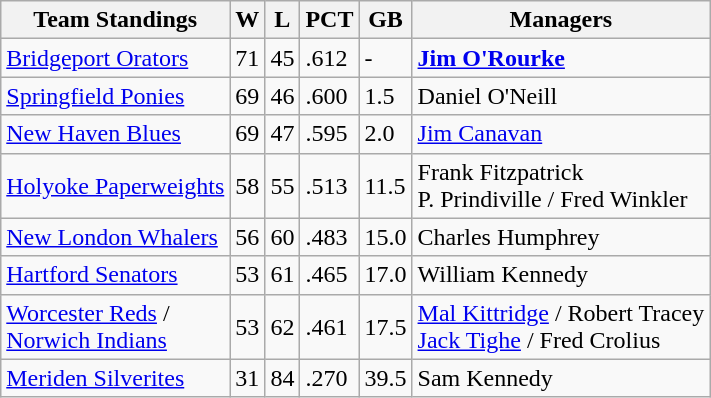<table class="wikitable">
<tr>
<th>Team Standings</th>
<th>W</th>
<th>L</th>
<th>PCT</th>
<th>GB</th>
<th>Managers</th>
</tr>
<tr>
<td><a href='#'>Bridgeport Orators</a></td>
<td>71</td>
<td>45</td>
<td>.612</td>
<td>-</td>
<td><strong><a href='#'>Jim O'Rourke</a></strong></td>
</tr>
<tr>
<td><a href='#'>Springfield Ponies</a></td>
<td>69</td>
<td>46</td>
<td>.600</td>
<td>1.5</td>
<td>Daniel O'Neill</td>
</tr>
<tr>
<td><a href='#'>New Haven Blues</a></td>
<td>69</td>
<td>47</td>
<td>.595</td>
<td>2.0</td>
<td><a href='#'>Jim Canavan</a></td>
</tr>
<tr>
<td><a href='#'>Holyoke Paperweights</a></td>
<td>58</td>
<td>55</td>
<td>.513</td>
<td>11.5</td>
<td>Frank Fitzpatrick <br> P. Prindiville / Fred Winkler</td>
</tr>
<tr>
<td><a href='#'>New London Whalers</a></td>
<td>56</td>
<td>60</td>
<td>.483</td>
<td>15.0</td>
<td>Charles Humphrey</td>
</tr>
<tr>
<td><a href='#'>Hartford Senators</a></td>
<td>53</td>
<td>61</td>
<td>.465</td>
<td>17.0</td>
<td>William Kennedy</td>
</tr>
<tr>
<td><a href='#'>Worcester Reds</a> /<br> <a href='#'>Norwich Indians</a></td>
<td>53</td>
<td>62</td>
<td>.461</td>
<td>17.5</td>
<td><a href='#'>Mal Kittridge</a> / Robert Tracey <br> <a href='#'>Jack Tighe</a> / Fred Crolius</td>
</tr>
<tr>
<td><a href='#'>Meriden Silverites</a></td>
<td>31</td>
<td>84</td>
<td>.270</td>
<td>39.5</td>
<td>Sam Kennedy</td>
</tr>
</table>
